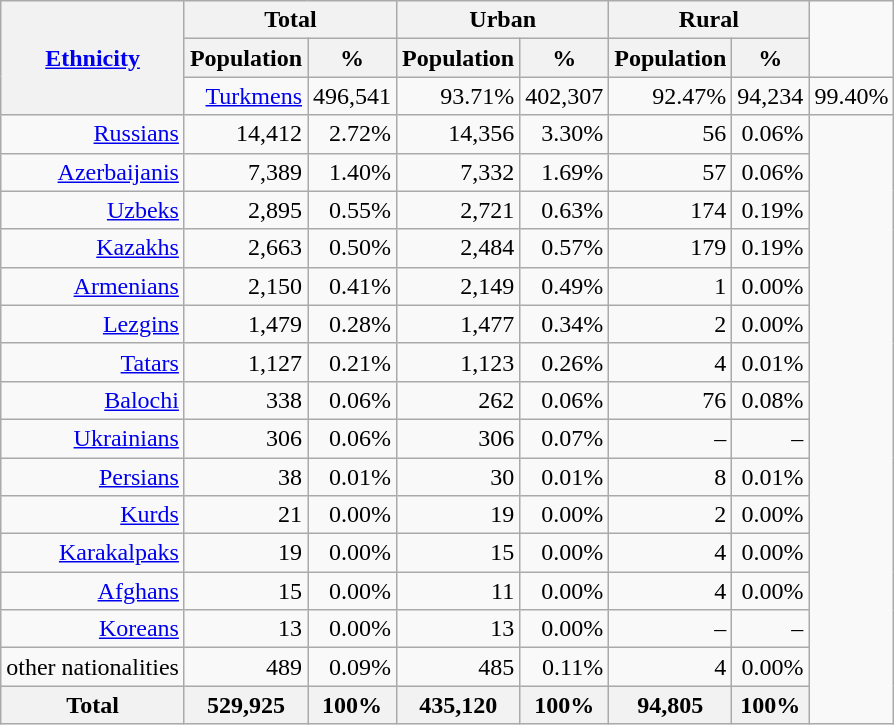<table class="wikitable sortable" style="text-align:right">
<tr>
<th rowspan="3"><a href='#'>Ethnicity</a></th>
<th colspan="2">Total</th>
<th colspan="2">Urban</th>
<th colspan="2">Rural</th>
</tr>
<tr>
<th>Population</th>
<th>%</th>
<th>Population</th>
<th>%</th>
<th>Population</th>
<th>%</th>
</tr>
<tr>
<td><a href='#'>Turkmens</a></td>
<td>496,541</td>
<td>93.71%</td>
<td>402,307</td>
<td>92.47%</td>
<td>94,234</td>
<td>99.40%</td>
</tr>
<tr>
<td><a href='#'>Russians</a></td>
<td>14,412</td>
<td>2.72%</td>
<td>14,356</td>
<td>3.30%</td>
<td>56</td>
<td>0.06%</td>
</tr>
<tr>
<td><a href='#'>Azerbaijanis</a></td>
<td>7,389</td>
<td>1.40%</td>
<td>7,332</td>
<td>1.69%</td>
<td>57</td>
<td>0.06%</td>
</tr>
<tr>
<td><a href='#'>Uzbeks</a></td>
<td>2,895</td>
<td>0.55%</td>
<td>2,721</td>
<td>0.63%</td>
<td>174</td>
<td>0.19%</td>
</tr>
<tr>
<td><a href='#'>Kazakhs</a></td>
<td>2,663</td>
<td>0.50%</td>
<td>2,484</td>
<td>0.57%</td>
<td>179</td>
<td>0.19%</td>
</tr>
<tr>
<td><a href='#'>Armenians</a></td>
<td>2,150</td>
<td>0.41%</td>
<td>2,149</td>
<td>0.49%</td>
<td>1</td>
<td>0.00%</td>
</tr>
<tr>
<td><a href='#'>Lezgins</a></td>
<td>1,479</td>
<td>0.28%</td>
<td>1,477</td>
<td>0.34%</td>
<td>2</td>
<td>0.00%</td>
</tr>
<tr>
<td><a href='#'>Tatars</a></td>
<td>1,127</td>
<td>0.21%</td>
<td>1,123</td>
<td>0.26%</td>
<td>4</td>
<td>0.01%</td>
</tr>
<tr>
<td><a href='#'>Balochi</a></td>
<td>338</td>
<td>0.06%</td>
<td>262</td>
<td>0.06%</td>
<td>76</td>
<td>0.08%</td>
</tr>
<tr>
<td><a href='#'>Ukrainians</a></td>
<td>306</td>
<td>0.06%</td>
<td>306</td>
<td>0.07%</td>
<td>–</td>
<td>–</td>
</tr>
<tr>
<td><a href='#'>Persians</a></td>
<td>38</td>
<td>0.01%</td>
<td>30</td>
<td>0.01%</td>
<td>8</td>
<td>0.01%</td>
</tr>
<tr>
<td><a href='#'>Kurds</a></td>
<td>21</td>
<td>0.00%</td>
<td>19</td>
<td>0.00%</td>
<td>2</td>
<td>0.00%</td>
</tr>
<tr>
<td><a href='#'>Karakalpaks</a></td>
<td>19</td>
<td>0.00%</td>
<td>15</td>
<td>0.00%</td>
<td>4</td>
<td>0.00%</td>
</tr>
<tr>
<td><a href='#'>Afghans</a></td>
<td>15</td>
<td>0.00%</td>
<td>11</td>
<td>0.00%</td>
<td>4</td>
<td>0.00%</td>
</tr>
<tr>
<td><a href='#'>Koreans</a></td>
<td>13</td>
<td>0.00%</td>
<td>13</td>
<td>0.00%</td>
<td>–</td>
<td>–</td>
</tr>
<tr>
<td>other nationalities</td>
<td>489</td>
<td>0.09%</td>
<td>485</td>
<td>0.11%</td>
<td>4</td>
<td>0.00%</td>
</tr>
<tr class="sortbottom">
<th><strong>Total</strong></th>
<th><strong>529,925</strong></th>
<th><strong>100%</strong></th>
<th><strong>435,120</strong></th>
<th><strong>100%</strong></th>
<th><strong>94,805</strong></th>
<th><strong>100%</strong></th>
</tr>
</table>
